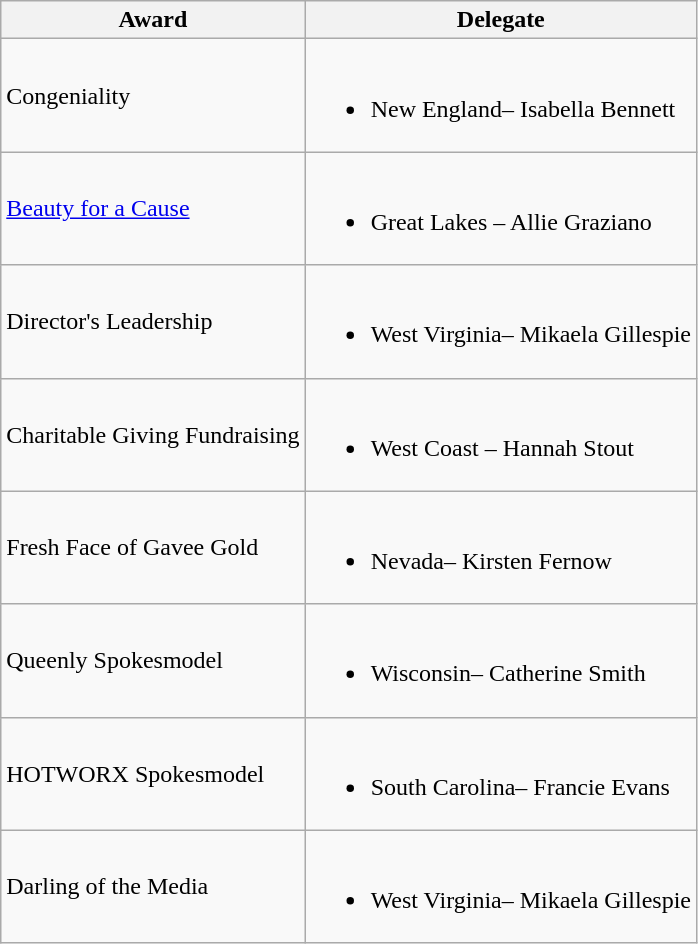<table class="wikitable">
<tr>
<th>Award</th>
<th>Delegate</th>
</tr>
<tr>
<td>Congeniality</td>
<td><br><ul><li>New England– Isabella Bennett</li></ul></td>
</tr>
<tr>
<td><a href='#'>Beauty for a Cause</a></td>
<td><br><ul><li>Great Lakes – Allie Graziano</li></ul></td>
</tr>
<tr>
<td>Director's Leadership</td>
<td><br><ul><li>West Virginia– Mikaela Gillespie</li></ul></td>
</tr>
<tr>
<td>Charitable Giving Fundraising</td>
<td><br><ul><li>West Coast – Hannah Stout</li></ul></td>
</tr>
<tr>
<td>Fresh Face of Gavee Gold</td>
<td><br><ul><li>Nevada– Kirsten Fernow</li></ul></td>
</tr>
<tr>
<td>Queenly Spokesmodel</td>
<td><br><ul><li>Wisconsin– Catherine Smith</li></ul></td>
</tr>
<tr>
<td>HOTWORX Spokesmodel</td>
<td><br><ul><li>South Carolina– Francie Evans</li></ul></td>
</tr>
<tr>
<td>Darling of the Media</td>
<td><br><ul><li>West Virginia– Mikaela Gillespie</li></ul></td>
</tr>
</table>
